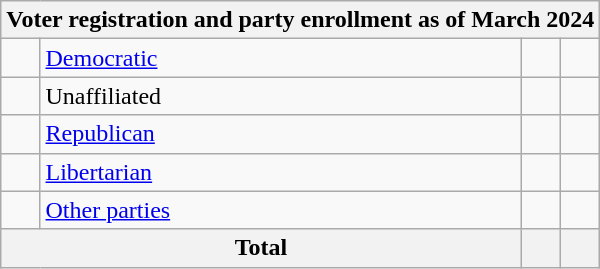<table class=wikitable>
<tr>
<th colspan = 6>Voter registration and party enrollment as of March 2024</th>
</tr>
<tr>
<td></td>
<td><a href='#'>Democratic</a></td>
<td align = center></td>
<td align = center></td>
</tr>
<tr>
<td></td>
<td>Unaffiliated</td>
<td align = center></td>
<td align = center></td>
</tr>
<tr>
<td></td>
<td><a href='#'>Republican</a></td>
<td align = center></td>
<td align = center></td>
</tr>
<tr>
<td></td>
<td><a href='#'>Libertarian</a></td>
<td align = center></td>
<td align = center></td>
</tr>
<tr>
<td></td>
<td><a href='#'>Other parties</a></td>
<td align = center></td>
<td align = center></td>
</tr>
<tr>
<th colspan = 2>Total</th>
<th align = center></th>
<th align = center></th>
</tr>
</table>
